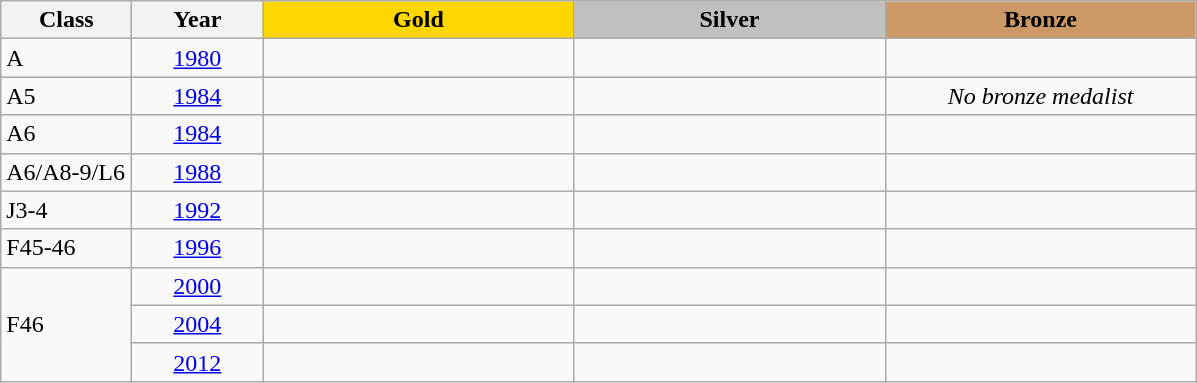<table class="wikitable">
<tr>
<th width="80em">Class</th>
<th width="80em">Year</th>
<td width="200em" align=center bgcolor=gold><strong>Gold</strong></td>
<td width="200em" align=center bgcolor=silver><strong>Silver</strong></td>
<td width="200em" align=center bgcolor=cc9966><strong>Bronze</strong></td>
</tr>
<tr>
<td>A</td>
<td align=center><a href='#'>1980</a></td>
<td></td>
<td></td>
<td></td>
</tr>
<tr>
<td>A5</td>
<td align=center><a href='#'>1984</a></td>
<td></td>
<td></td>
<td align="center"><em>No bronze medalist</em></td>
</tr>
<tr>
<td>A6</td>
<td align=center><a href='#'>1984</a></td>
<td></td>
<td></td>
<td></td>
</tr>
<tr>
<td>A6/A8-9/L6</td>
<td align=center><a href='#'>1988</a></td>
<td></td>
<td></td>
<td></td>
</tr>
<tr>
<td>J3-4</td>
<td align=center><a href='#'>1992</a></td>
<td></td>
<td></td>
<td></td>
</tr>
<tr>
<td>F45-46</td>
<td align=center><a href='#'>1996</a></td>
<td></td>
<td></td>
<td></td>
</tr>
<tr>
<td rowspan=3>F46</td>
<td align=center><a href='#'>2000</a></td>
<td></td>
<td></td>
<td></td>
</tr>
<tr>
<td align=center><a href='#'>2004</a></td>
<td></td>
<td></td>
<td></td>
</tr>
<tr>
<td align=center><a href='#'>2012</a></td>
<td></td>
<td></td>
<td></td>
</tr>
</table>
